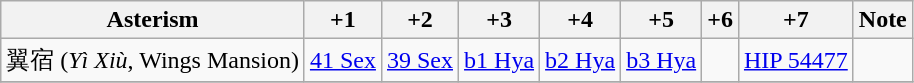<table class = "wikitable">
<tr>
<th>Asterism</th>
<th>+1</th>
<th>+2</th>
<th>+3</th>
<th>+4</th>
<th>+5</th>
<th>+6</th>
<th>+7</th>
<th>Note</th>
</tr>
<tr>
<td>翼宿 (<em>Yì Xiù</em>, Wings Mansion)</td>
<td><a href='#'>41 Sex</a></td>
<td><a href='#'>39 Sex</a></td>
<td><a href='#'>b1 Hya</a></td>
<td><a href='#'>b2 Hya</a></td>
<td><a href='#'>b3 Hya</a></td>
<td></td>
<td><a href='#'>HIP 54477</a></td>
<td></td>
</tr>
<tr>
</tr>
</table>
